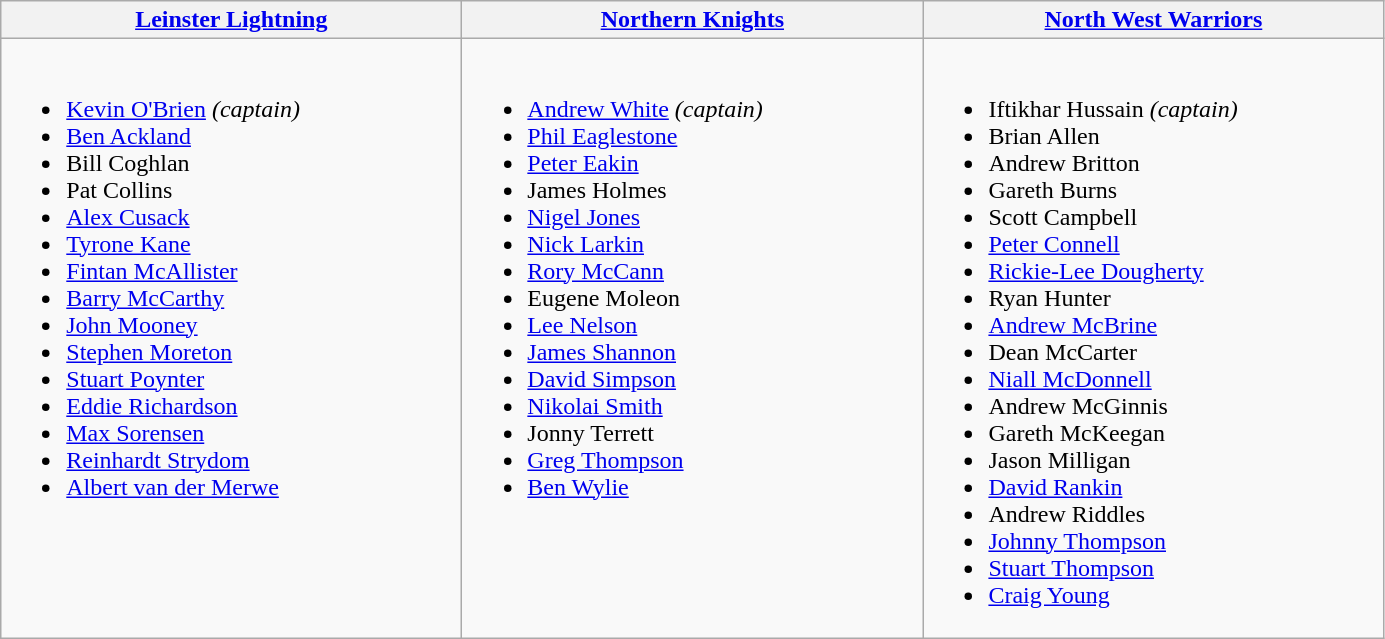<table class="wikitable">
<tr>
<th width=300><a href='#'>Leinster Lightning</a></th>
<th width=300><a href='#'>Northern Knights</a></th>
<th width=300><a href='#'>North West Warriors</a></th>
</tr>
<tr>
<td valign=top><br><ul><li><a href='#'>Kevin O'Brien</a> <em>(captain)</em></li><li><a href='#'>Ben Ackland</a></li><li>Bill Coghlan</li><li>Pat Collins</li><li><a href='#'>Alex Cusack</a></li><li><a href='#'>Tyrone Kane</a></li><li><a href='#'>Fintan McAllister</a></li><li><a href='#'>Barry McCarthy</a></li><li><a href='#'>John Mooney</a></li><li><a href='#'>Stephen Moreton</a></li><li><a href='#'>Stuart Poynter</a></li><li><a href='#'>Eddie Richardson</a></li><li><a href='#'>Max Sorensen</a></li><li><a href='#'>Reinhardt Strydom</a></li><li><a href='#'>Albert van der Merwe</a></li></ul></td>
<td valign=top><br><ul><li><a href='#'>Andrew White</a> <em>(captain)</em></li><li><a href='#'>Phil Eaglestone</a></li><li><a href='#'>Peter Eakin</a></li><li>James Holmes</li><li><a href='#'>Nigel Jones</a></li><li><a href='#'>Nick Larkin</a></li><li><a href='#'>Rory McCann</a></li><li>Eugene Moleon</li><li><a href='#'>Lee Nelson</a></li><li><a href='#'>James Shannon</a></li><li><a href='#'>David Simpson</a></li><li><a href='#'>Nikolai Smith</a></li><li>Jonny Terrett</li><li><a href='#'>Greg Thompson</a></li><li><a href='#'>Ben Wylie</a></li></ul></td>
<td valign=top><br><ul><li>Iftikhar Hussain <em>(captain)</em></li><li>Brian Allen</li><li>Andrew Britton</li><li>Gareth Burns</li><li>Scott Campbell</li><li><a href='#'>Peter Connell</a></li><li><a href='#'>Rickie-Lee Dougherty</a></li><li>Ryan Hunter</li><li><a href='#'>Andrew McBrine</a></li><li>Dean McCarter</li><li><a href='#'>Niall McDonnell</a></li><li>Andrew McGinnis</li><li>Gareth McKeegan</li><li>Jason Milligan</li><li><a href='#'>David Rankin</a></li><li>Andrew Riddles</li><li><a href='#'>Johnny Thompson</a></li><li><a href='#'>Stuart Thompson</a></li><li><a href='#'>Craig Young</a></li></ul></td>
</tr>
</table>
